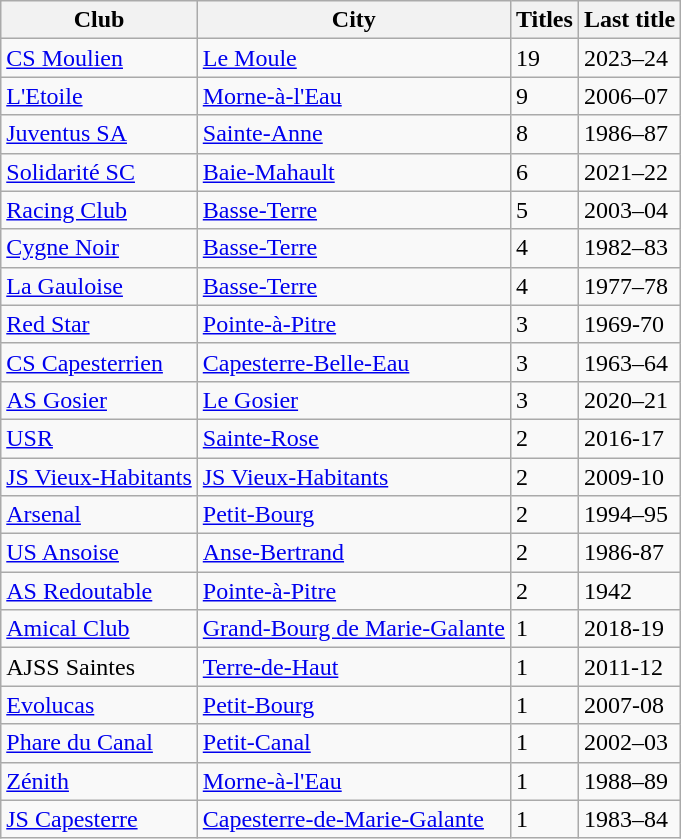<table class="wikitable">
<tr>
<th>Club</th>
<th>City</th>
<th>Titles</th>
<th>Last title</th>
</tr>
<tr>
<td><a href='#'>CS Moulien</a></td>
<td><a href='#'>Le Moule</a></td>
<td>19</td>
<td>2023–24</td>
</tr>
<tr>
<td><a href='#'>L'Etoile</a></td>
<td><a href='#'>Morne-à-l'Eau</a></td>
<td>9</td>
<td>2006–07</td>
</tr>
<tr>
<td><a href='#'>Juventus SA</a></td>
<td><a href='#'>Sainte-Anne</a></td>
<td>8</td>
<td>1986–87</td>
</tr>
<tr>
<td><a href='#'>Solidarité SC</a></td>
<td><a href='#'>Baie-Mahault</a></td>
<td>6</td>
<td>2021–22</td>
</tr>
<tr>
<td><a href='#'>Racing Club</a></td>
<td><a href='#'>Basse-Terre</a></td>
<td>5</td>
<td>2003–04</td>
</tr>
<tr>
<td><a href='#'>Cygne Noir</a></td>
<td><a href='#'>Basse-Terre</a></td>
<td>4</td>
<td>1982–83</td>
</tr>
<tr>
<td><a href='#'>La Gauloise</a></td>
<td><a href='#'>Basse-Terre</a></td>
<td>4</td>
<td>1977–78</td>
</tr>
<tr>
<td><a href='#'>Red Star</a></td>
<td><a href='#'>Pointe-à-Pitre</a></td>
<td>3</td>
<td>1969-70</td>
</tr>
<tr>
<td><a href='#'>CS Capesterrien</a></td>
<td><a href='#'>Capesterre-Belle-Eau</a></td>
<td>3</td>
<td>1963–64</td>
</tr>
<tr>
<td><a href='#'>AS Gosier</a></td>
<td><a href='#'>Le Gosier</a></td>
<td>3</td>
<td>2020–21</td>
</tr>
<tr>
<td><a href='#'>USR</a></td>
<td><a href='#'>Sainte-Rose</a></td>
<td>2</td>
<td>2016-17</td>
</tr>
<tr>
<td><a href='#'>JS Vieux-Habitants</a></td>
<td><a href='#'>JS Vieux-Habitants</a></td>
<td>2</td>
<td>2009-10</td>
</tr>
<tr>
<td><a href='#'>Arsenal</a></td>
<td><a href='#'>Petit-Bourg</a></td>
<td>2</td>
<td>1994–95</td>
</tr>
<tr>
<td><a href='#'>US Ansoise</a></td>
<td><a href='#'>Anse-Bertrand</a></td>
<td>2</td>
<td>1986-87</td>
</tr>
<tr>
<td><a href='#'>AS Redoutable</a></td>
<td><a href='#'>Pointe-à-Pitre</a></td>
<td>2</td>
<td>1942</td>
</tr>
<tr>
<td><a href='#'>Amical Club</a></td>
<td><a href='#'>Grand-Bourg de Marie-Galante</a></td>
<td>1</td>
<td>2018-19</td>
</tr>
<tr>
<td>AJSS Saintes</td>
<td><a href='#'>Terre-de-Haut</a></td>
<td>1</td>
<td>2011-12</td>
</tr>
<tr>
<td><a href='#'>Evolucas</a></td>
<td><a href='#'>Petit-Bourg</a></td>
<td>1</td>
<td>2007-08</td>
</tr>
<tr>
<td><a href='#'>Phare du Canal</a></td>
<td><a href='#'>Petit-Canal</a></td>
<td>1</td>
<td>2002–03</td>
</tr>
<tr>
<td><a href='#'>Zénith</a></td>
<td><a href='#'>Morne-à-l'Eau</a></td>
<td>1</td>
<td>1988–89</td>
</tr>
<tr>
<td><a href='#'>JS Capesterre</a></td>
<td><a href='#'>Capesterre-de-Marie-Galante</a></td>
<td>1</td>
<td>1983–84</td>
</tr>
</table>
